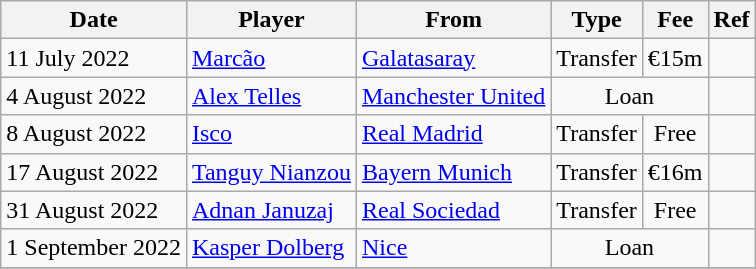<table class="wikitable">
<tr>
<th>Date</th>
<th>Player</th>
<th>From</th>
<th>Type</th>
<th>Fee</th>
<th>Ref</th>
</tr>
<tr>
<td>11 July 2022</td>
<td> <a href='#'>Marcão</a></td>
<td> <a href='#'>Galatasaray</a></td>
<td align=center>Transfer</td>
<td align=center>€15m</td>
<td align=center></td>
</tr>
<tr>
<td>4 August 2022</td>
<td> <a href='#'>Alex Telles</a></td>
<td> <a href='#'>Manchester United</a></td>
<td colspan="2" align=center>Loan</td>
<td align=center></td>
</tr>
<tr>
<td>8 August 2022</td>
<td> <a href='#'>Isco</a></td>
<td><a href='#'>Real Madrid</a></td>
<td align=center>Transfer</td>
<td align=center>Free</td>
<td align=center></td>
</tr>
<tr>
<td>17 August 2022</td>
<td> <a href='#'>Tanguy Nianzou</a></td>
<td> <a href='#'>Bayern Munich</a></td>
<td align=center>Transfer</td>
<td align=center>€16m</td>
<td align=center></td>
</tr>
<tr>
<td>31 August 2022</td>
<td> <a href='#'>Adnan Januzaj</a></td>
<td><a href='#'>Real Sociedad</a></td>
<td align=center>Transfer</td>
<td align=center>Free</td>
<td align=center></td>
</tr>
<tr>
<td>1 September 2022</td>
<td> <a href='#'>Kasper Dolberg</a></td>
<td> <a href='#'>Nice</a></td>
<td colspan="2" align=center>Loan</td>
<td align=center></td>
</tr>
<tr>
</tr>
</table>
